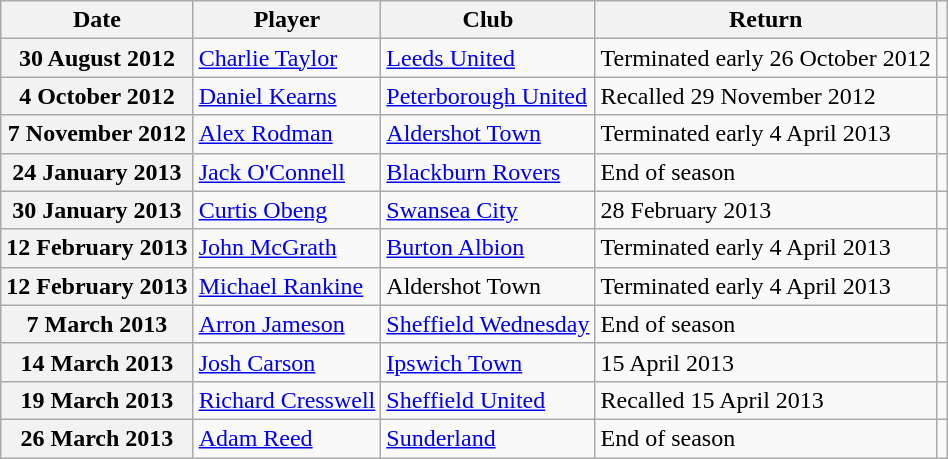<table class="wikitable plainrowheaders">
<tr>
<th scope=col>Date</th>
<th scope=col>Player</th>
<th scope=col>Club</th>
<th scope=col>Return</th>
<th scope=col class=unsortable></th>
</tr>
<tr>
<th scope=row>30 August 2012</th>
<td><a href='#'>Charlie Taylor</a></td>
<td><a href='#'>Leeds United</a></td>
<td>Terminated early 26 October 2012</td>
<td style="text-align:center;"></td>
</tr>
<tr>
<th scope=row>4 October 2012</th>
<td><a href='#'>Daniel Kearns</a></td>
<td><a href='#'>Peterborough United</a></td>
<td>Recalled 29 November 2012</td>
<td style="text-align:center;"></td>
</tr>
<tr>
<th scope=row>7 November 2012</th>
<td><a href='#'>Alex Rodman</a></td>
<td><a href='#'>Aldershot Town</a></td>
<td>Terminated early 4 April 2013</td>
<td style="text-align:center;"></td>
</tr>
<tr>
<th scope=row>24 January 2013</th>
<td><a href='#'>Jack O'Connell</a></td>
<td><a href='#'>Blackburn Rovers</a></td>
<td>End of season</td>
<td style="text-align:center;"></td>
</tr>
<tr>
<th scope=row>30 January 2013</th>
<td><a href='#'>Curtis Obeng</a></td>
<td><a href='#'>Swansea City</a></td>
<td>28 February 2013</td>
<td style="text-align:center;"></td>
</tr>
<tr>
<th scope=row>12 February 2013</th>
<td><a href='#'>John McGrath</a></td>
<td><a href='#'>Burton Albion</a></td>
<td>Terminated early 4 April 2013</td>
<td style="text-align:center;"></td>
</tr>
<tr>
<th scope=row>12 February 2013</th>
<td><a href='#'>Michael Rankine</a></td>
<td>Aldershot Town</td>
<td>Terminated early 4 April 2013</td>
<td style="text-align:center;"></td>
</tr>
<tr>
<th scope=row>7 March 2013</th>
<td><a href='#'>Arron Jameson</a></td>
<td><a href='#'>Sheffield Wednesday</a></td>
<td>End of season</td>
<td style="text-align:center;"></td>
</tr>
<tr>
<th scope=row>14 March 2013</th>
<td><a href='#'>Josh Carson</a></td>
<td><a href='#'>Ipswich Town</a></td>
<td>15 April 2013</td>
<td style="text-align:center;"></td>
</tr>
<tr>
<th scope=row>19 March 2013</th>
<td><a href='#'>Richard Cresswell</a></td>
<td><a href='#'>Sheffield United</a></td>
<td>Recalled 15 April 2013</td>
<td style="text-align:center;"></td>
</tr>
<tr>
<th scope=row>26 March 2013</th>
<td><a href='#'>Adam Reed</a></td>
<td><a href='#'>Sunderland</a></td>
<td>End of season</td>
<td style="text-align:center;"></td>
</tr>
</table>
